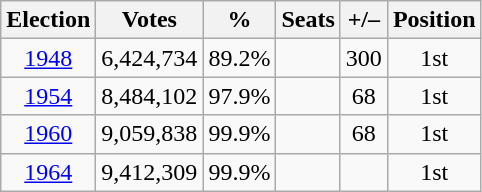<table class=wikitable style=text-align:center>
<tr>
<th>Election</th>
<th><strong>Votes</strong></th>
<th>%</th>
<th>Seats</th>
<th>+/–</th>
<th>Position</th>
</tr>
<tr>
<td><a href='#'>1948</a></td>
<td>6,424,734</td>
<td>89.2%</td>
<td></td>
<td> 300</td>
<td> 1st</td>
</tr>
<tr>
<td><a href='#'>1954</a></td>
<td>8,484,102</td>
<td>97.9%</td>
<td></td>
<td> 68</td>
<td> 1st</td>
</tr>
<tr>
<td><a href='#'>1960</a></td>
<td>9,059,838</td>
<td>99.9%</td>
<td></td>
<td> 68</td>
<td> 1st</td>
</tr>
<tr>
<td><a href='#'>1964</a></td>
<td>9,412,309</td>
<td>99.9%</td>
<td></td>
<td></td>
<td> 1st</td>
</tr>
</table>
